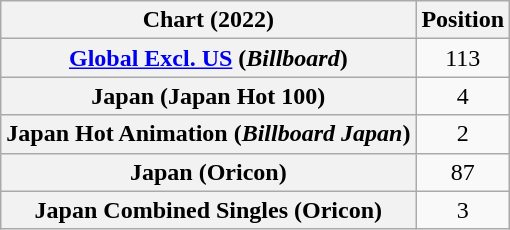<table class="wikitable sortable plainrowheaders" style="text-align:center">
<tr>
<th scope="col">Chart (2022)</th>
<th scope="col">Position</th>
</tr>
<tr>
<th scope="row"><a href='#'>Global Excl. US</a> (<em>Billboard</em>)</th>
<td>113</td>
</tr>
<tr>
<th scope="row">Japan (Japan Hot 100)</th>
<td>4</td>
</tr>
<tr>
<th scope="row">Japan Hot Animation (<em>Billboard Japan</em>)</th>
<td>2</td>
</tr>
<tr>
<th scope="row">Japan (Oricon)</th>
<td>87</td>
</tr>
<tr>
<th scope="row">Japan Combined Singles (Oricon)</th>
<td>3</td>
</tr>
</table>
